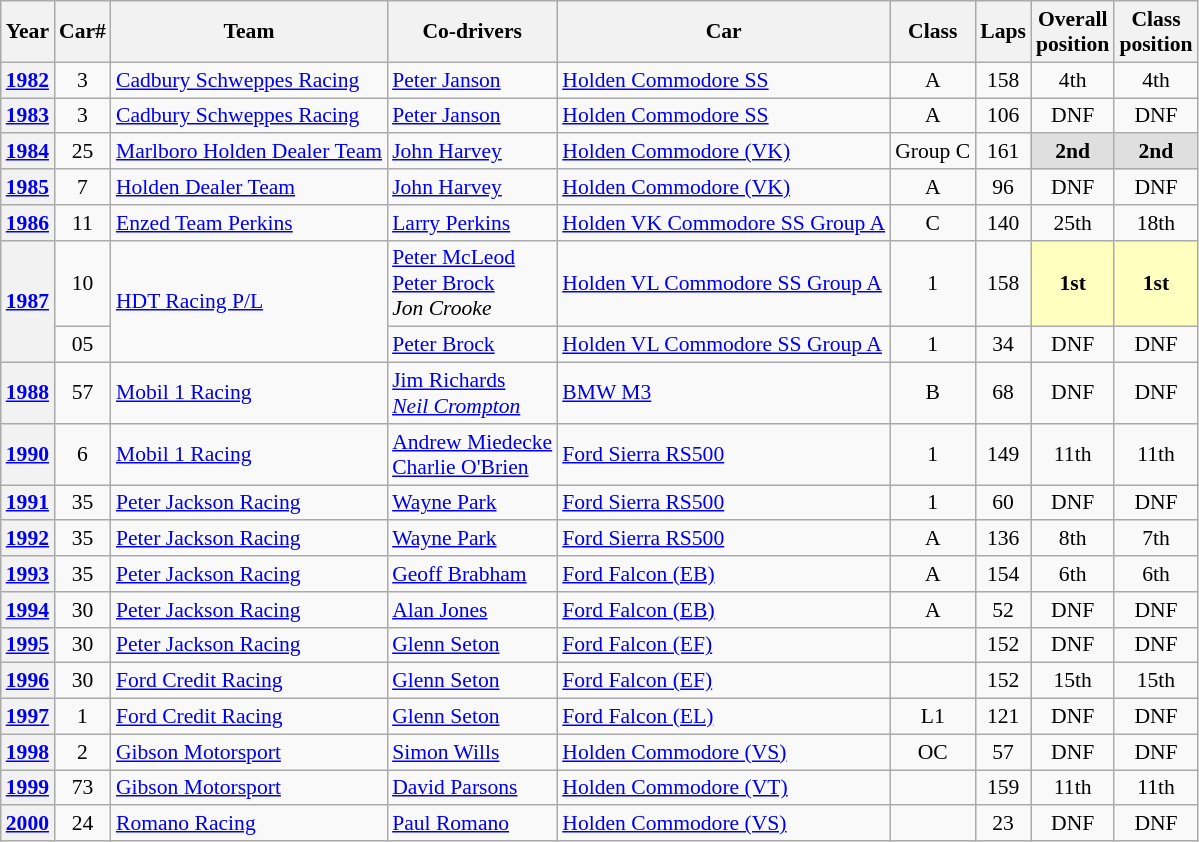<table class="wikitable" style="text-align:center; font-size:90%">
<tr>
<th>Year</th>
<th>Car#</th>
<th>Team</th>
<th>Co-drivers</th>
<th>Car</th>
<th>Class</th>
<th>Laps</th>
<th>Overall<br>position</th>
<th>Class<br>position</th>
</tr>
<tr>
<th><a href='#'>1982</a></th>
<td>3</td>
<td align="left"> <a href='#'>Cadbury Schweppes Racing</a></td>
<td align="left"> <a href='#'>Peter Janson</a></td>
<td align="left"><a href='#'>Holden Commodore SS</a></td>
<td>A</td>
<td>158</td>
<td>4th</td>
<td>4th</td>
</tr>
<tr>
<th><a href='#'>1983</a></th>
<td>3</td>
<td align="left"> <a href='#'>Cadbury Schweppes Racing</a></td>
<td align="left"> <a href='#'>Peter Janson</a></td>
<td align="left"><a href='#'>Holden Commodore SS</a></td>
<td>A</td>
<td>106</td>
<td>DNF</td>
<td>DNF</td>
</tr>
<tr>
<th><a href='#'>1984</a></th>
<td>25</td>
<td align="left"> <a href='#'>Marlboro Holden Dealer Team</a></td>
<td align="left"> <a href='#'>John Harvey</a></td>
<td align="left"><a href='#'>Holden Commodore (VK)</a></td>
<td>Group C</td>
<td>161</td>
<td style="background:#dfdfdf;"><strong>2nd</strong></td>
<td style="background:#dfdfdf;"><strong>2nd</strong></td>
</tr>
<tr>
<th><a href='#'>1985</a></th>
<td>7</td>
<td align="left"> <a href='#'>Holden Dealer Team</a></td>
<td align="left"> <a href='#'>John Harvey</a></td>
<td align="left"><a href='#'>Holden Commodore (VK)</a></td>
<td>A</td>
<td>96</td>
<td>DNF</td>
<td>DNF</td>
</tr>
<tr>
<th><a href='#'>1986</a></th>
<td>11</td>
<td align="left"> <a href='#'>Enzed Team Perkins</a></td>
<td align="left"> <a href='#'>Larry Perkins</a></td>
<td align="left"><a href='#'>Holden VK Commodore SS Group A</a></td>
<td>C</td>
<td>140</td>
<td>25th</td>
<td>18th</td>
</tr>
<tr>
<th rowspan=2><a href='#'>1987</a></th>
<td>10</td>
<td align="left" rowspan=2> <a href='#'>HDT Racing P/L</a></td>
<td align="left"> <a href='#'>Peter McLeod</a><br> <a href='#'>Peter Brock</a><br> <em>Jon Crooke</em></td>
<td align="left"><a href='#'>Holden VL Commodore SS Group A</a></td>
<td>1</td>
<td>158</td>
<td style="background:#ffffbf;"><strong>1st</strong></td>
<td style="background:#ffffbf;"><strong>1st</strong></td>
</tr>
<tr>
<td>05</td>
<td align="left"> <a href='#'>Peter Brock</a></td>
<td align="left"><a href='#'>Holden VL Commodore SS Group A</a></td>
<td>1</td>
<td>34</td>
<td>DNF</td>
<td>DNF</td>
</tr>
<tr>
<th><a href='#'>1988</a></th>
<td>57</td>
<td align="left"> <a href='#'>Mobil 1 Racing</a></td>
<td align="left"> <a href='#'>Jim Richards</a><br> <em><a href='#'>Neil Crompton</a></em></td>
<td align="left"><a href='#'>BMW M3</a></td>
<td>B</td>
<td>68</td>
<td>DNF</td>
<td>DNF</td>
</tr>
<tr>
<th><a href='#'>1990</a></th>
<td>6</td>
<td align="left"> <a href='#'>Mobil 1 Racing</a></td>
<td align="left"> <a href='#'>Andrew Miedecke</a><br> <a href='#'>Charlie O'Brien</a></td>
<td align="left"><a href='#'>Ford Sierra RS500</a></td>
<td>1</td>
<td>149</td>
<td>11th</td>
<td>11th</td>
</tr>
<tr>
<th><a href='#'>1991</a></th>
<td>35</td>
<td align="left"> <a href='#'>Peter Jackson Racing</a></td>
<td align="left"> <a href='#'>Wayne Park</a></td>
<td align="left"><a href='#'>Ford Sierra RS500</a></td>
<td>1</td>
<td>60</td>
<td>DNF</td>
<td>DNF</td>
</tr>
<tr>
<th><a href='#'>1992</a></th>
<td>35</td>
<td align="left"> <a href='#'>Peter Jackson Racing</a></td>
<td align="left"> <a href='#'>Wayne Park</a></td>
<td align="left"><a href='#'>Ford Sierra RS500</a></td>
<td>A</td>
<td>136</td>
<td>8th</td>
<td>7th</td>
</tr>
<tr>
<th><a href='#'>1993</a></th>
<td>35</td>
<td align="left"> <a href='#'>Peter Jackson Racing</a></td>
<td align="left"> <a href='#'>Geoff Brabham</a></td>
<td align="left"><a href='#'>Ford Falcon (EB)</a></td>
<td>A</td>
<td>154</td>
<td>6th</td>
<td>6th</td>
</tr>
<tr>
<th><a href='#'>1994</a></th>
<td>30</td>
<td align="left"> <a href='#'>Peter Jackson Racing</a></td>
<td align="left"> <a href='#'>Alan Jones</a></td>
<td align="left"><a href='#'>Ford Falcon (EB)</a></td>
<td>A</td>
<td>52</td>
<td>DNF</td>
<td>DNF</td>
</tr>
<tr>
<th><a href='#'>1995</a></th>
<td>30</td>
<td align="left"> <a href='#'>Peter Jackson Racing</a></td>
<td align="left"> <a href='#'>Glenn Seton</a></td>
<td align="left"><a href='#'>Ford Falcon (EF)</a></td>
<td></td>
<td>152</td>
<td>DNF</td>
<td>DNF</td>
</tr>
<tr>
<th><a href='#'>1996</a></th>
<td>30</td>
<td align="left"> <a href='#'>Ford Credit Racing</a></td>
<td align="left"> <a href='#'>Glenn Seton</a></td>
<td align="left"><a href='#'>Ford Falcon (EF)</a></td>
<td></td>
<td>152</td>
<td>15th</td>
<td>15th</td>
</tr>
<tr>
<th><a href='#'>1997</a></th>
<td>1</td>
<td align="left"> <a href='#'>Ford Credit Racing</a></td>
<td align="left"> <a href='#'>Glenn Seton</a></td>
<td align="left"><a href='#'>Ford Falcon (EL)</a></td>
<td>L1</td>
<td>121</td>
<td>DNF</td>
<td>DNF</td>
</tr>
<tr>
<th><a href='#'>1998</a></th>
<td>2</td>
<td align="left"> <a href='#'>Gibson Motorsport</a></td>
<td align="left"> <a href='#'>Simon Wills</a></td>
<td align="left"><a href='#'>Holden Commodore (VS)</a></td>
<td>OC</td>
<td>57</td>
<td>DNF</td>
<td>DNF</td>
</tr>
<tr>
<th><a href='#'>1999</a></th>
<td>73</td>
<td align="left"> <a href='#'>Gibson Motorsport</a></td>
<td align="left"> <a href='#'>David Parsons</a></td>
<td align="left"><a href='#'>Holden Commodore (VT)</a></td>
<td></td>
<td>159</td>
<td>11th</td>
<td>11th</td>
</tr>
<tr>
<th><a href='#'>2000</a></th>
<td>24</td>
<td align="left"> <a href='#'>Romano Racing</a></td>
<td align="left"> <a href='#'>Paul Romano</a></td>
<td align="left"><a href='#'>Holden Commodore (VS)</a></td>
<td></td>
<td>23</td>
<td>DNF</td>
<td>DNF</td>
</tr>
</table>
